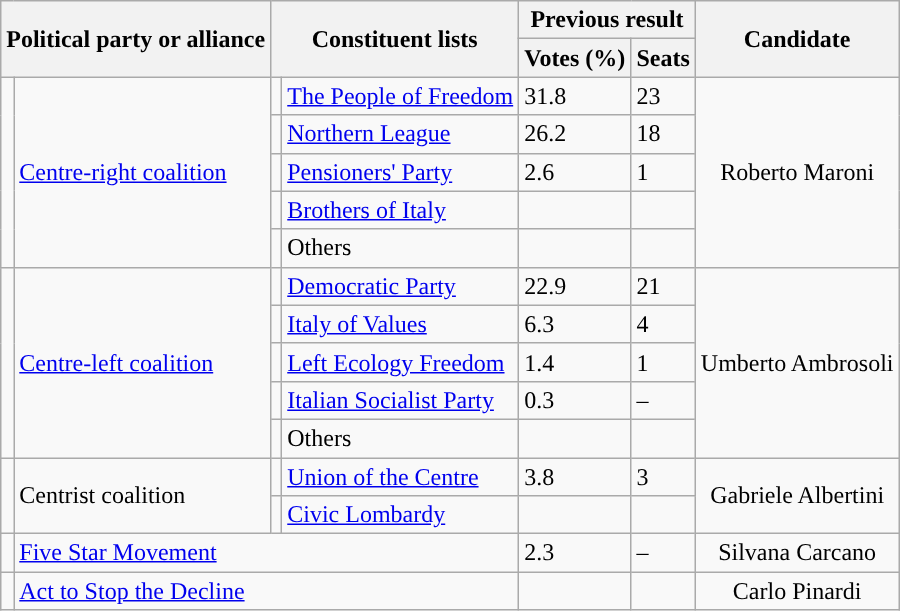<table class="wikitable" style="text-align:left">
<tr>
<th colspan=2 rowspan="2">Political party or alliance</th>
<th colspan=2 rowspan="2">Constituent lists</th>
<th colspan="2">Previous result</th>
<th rowspan="2">Candidate</th>
</tr>
<tr>
<th>Votes (%)</th>
<th>Seats</th>
</tr>
<tr>
<td rowspan="5" style="background:"></td>
<td rowspan=5><a href='#'>Centre-right coalition</a></td>
<td></td>
<td style="text-align:left;"><a href='#'>The People of Freedom</a></td>
<td>31.8</td>
<td>23</td>
<td rowspan="5" style="text-align: center;">Roberto Maroni</td>
</tr>
<tr>
<td></td>
<td style="text-align:left;"><a href='#'>Northern League</a></td>
<td>26.2</td>
<td>18</td>
</tr>
<tr>
<td></td>
<td><a href='#'>Pensioners' Party</a></td>
<td>2.6</td>
<td>1</td>
</tr>
<tr>
<td></td>
<td style="text-align:left;"><a href='#'>Brothers of Italy</a></td>
<td></td>
<td></td>
</tr>
<tr>
<td></td>
<td>Others</td>
<td></td>
<td></td>
</tr>
<tr>
<td rowspan="5"></td>
<td rowspan="5"><a href='#'>Centre-left coalition</a></td>
<td></td>
<td style="text-align:left;"><a href='#'>Democratic Party</a></td>
<td>22.9</td>
<td>21</td>
<td rowspan="5" style="text-align: center;">Umberto Ambrosoli</td>
</tr>
<tr>
<td></td>
<td><a href='#'>Italy of Values</a></td>
<td>6.3</td>
<td>4</td>
</tr>
<tr>
<td></td>
<td><a href='#'>Left Ecology Freedom</a></td>
<td>1.4</td>
<td>1</td>
</tr>
<tr>
<td></td>
<td><a href='#'>Italian Socialist Party</a></td>
<td>0.3</td>
<td>–</td>
</tr>
<tr>
<td></td>
<td>Others</td>
<td></td>
<td></td>
</tr>
<tr>
<td rowspan="2" style="background:"></td>
<td rowspan=2>Centrist coalition</td>
<td></td>
<td style="text-align:left;"><a href='#'>Union of the Centre</a></td>
<td>3.8</td>
<td>3</td>
<td rowspan="2" style="text-align: center;">Gabriele Albertini</td>
</tr>
<tr>
<td></td>
<td style="text-align:left;"><a href='#'>Civic Lombardy</a></td>
<td></td>
<td></td>
</tr>
<tr>
<td></td>
<td colspan="3"><a href='#'>Five Star Movement</a></td>
<td>2.3</td>
<td>–</td>
<td style="text-align: center;">Silvana Carcano</td>
</tr>
<tr>
<td></td>
<td colspan="3"><a href='#'>Act to Stop the Decline</a></td>
<td></td>
<td></td>
<td style="text-align: center;">Carlo Pinardi</td>
</tr>
</table>
